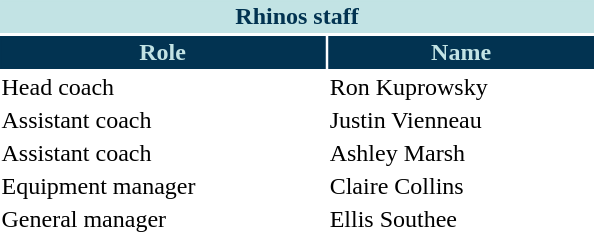<table class="toccolours" style="width:25em">
<tr>
<th colspan="2" style="background:#c2e3e4;color:#023351;border:#c2e3e4 1px solid">Rhinos staff</th>
</tr>
<tr>
<th style="background:#023351;color:#c2e3e4;border:#023351 1px solid">Role</th>
<th style="background:#023351;color:#c2e3e4;border:#023351 1px solid">Name</th>
</tr>
<tr>
<td>Head coach</td>
<td> Ron Kuprowsky</td>
</tr>
<tr>
<td>Assistant coach</td>
<td> Justin Vienneau</td>
</tr>
<tr>
<td>Assistant coach</td>
<td> Ashley Marsh</td>
</tr>
<tr>
<td>Equipment manager</td>
<td> Claire Collins</td>
</tr>
<tr>
<td>General manager</td>
<td> Ellis Southee</td>
</tr>
<tr>
</tr>
</table>
